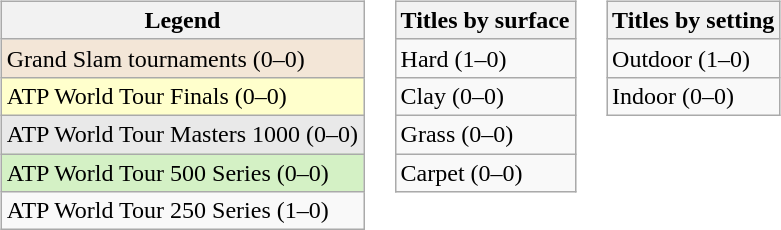<table>
<tr valign="top">
<td><br><table class="wikitable">
<tr>
<th>Legend</th>
</tr>
<tr style="background:#f3e6d7;">
<td>Grand Slam tournaments (0–0)</td>
</tr>
<tr style="background:#ffffcc;">
<td>ATP World Tour Finals (0–0)</td>
</tr>
<tr style="background:#e9e9e9;">
<td>ATP World Tour Masters 1000 (0–0)</td>
</tr>
<tr style="background:#d4f1c5;">
<td>ATP World Tour 500 Series (0–0)</td>
</tr>
<tr>
<td>ATP World Tour 250 Series (1–0)</td>
</tr>
</table>
</td>
<td><br><table class="wikitable">
<tr>
<th>Titles by surface</th>
</tr>
<tr>
<td>Hard (1–0)</td>
</tr>
<tr>
<td>Clay (0–0)</td>
</tr>
<tr>
<td>Grass (0–0)</td>
</tr>
<tr>
<td>Carpet (0–0)</td>
</tr>
</table>
</td>
<td><br><table class="wikitable">
<tr>
<th>Titles by setting</th>
</tr>
<tr>
<td>Outdoor (1–0)</td>
</tr>
<tr>
<td>Indoor (0–0)</td>
</tr>
</table>
</td>
</tr>
</table>
